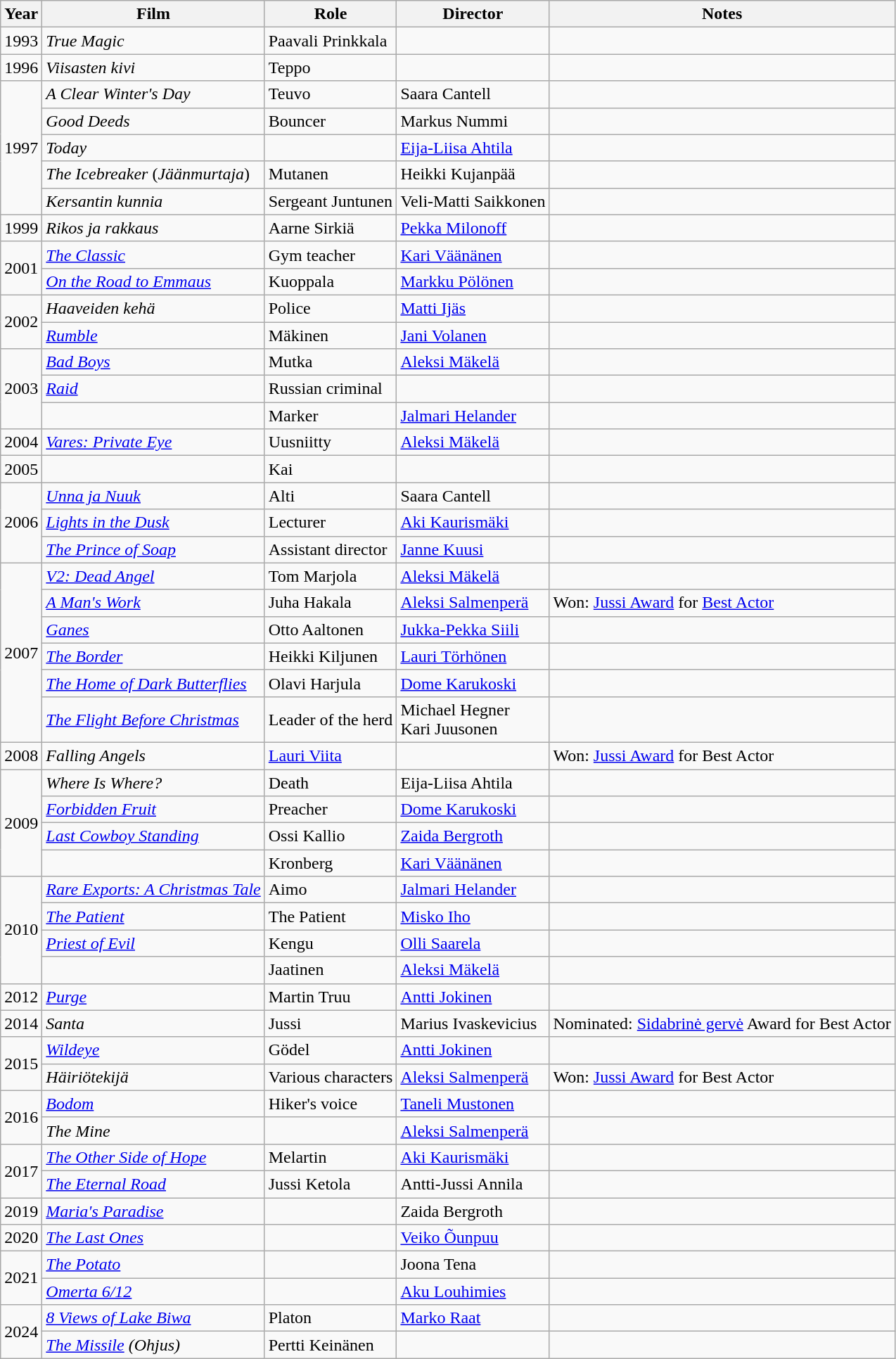<table class="wikitable sortable">
<tr>
<th>Year</th>
<th>Film</th>
<th>Role</th>
<th>Director</th>
<th class="unsortable">Notes</th>
</tr>
<tr>
<td>1993</td>
<td><em>True Magic</em></td>
<td>Paavali Prinkkala</td>
<td></td>
<td></td>
</tr>
<tr>
<td>1996</td>
<td><em>Viisasten kivi</em></td>
<td>Teppo</td>
<td></td>
<td></td>
</tr>
<tr>
<td rowspan="5">1997</td>
<td><em>A Clear Winter's Day</em></td>
<td>Teuvo</td>
<td>Saara Cantell</td>
<td></td>
</tr>
<tr>
<td><em>Good Deeds</em></td>
<td>Bouncer</td>
<td>Markus Nummi</td>
<td></td>
</tr>
<tr>
<td><em>Today</em></td>
<td></td>
<td><a href='#'>Eija-Liisa Ahtila</a></td>
<td></td>
</tr>
<tr>
<td><em>The Icebreaker</em> (<em>Jäänmurtaja</em>)</td>
<td>Mutanen</td>
<td>Heikki Kujanpää</td>
<td></td>
</tr>
<tr>
<td><em>Kersantin kunnia</em></td>
<td>Sergeant Juntunen</td>
<td>Veli-Matti Saikkonen</td>
<td></td>
</tr>
<tr>
<td>1999</td>
<td><em>Rikos ja rakkaus</em></td>
<td>Aarne Sirkiä</td>
<td><a href='#'>Pekka Milonoff</a></td>
<td></td>
</tr>
<tr>
<td rowspan="2">2001</td>
<td><em><a href='#'>The Classic</a></em></td>
<td>Gym teacher</td>
<td><a href='#'>Kari Väänänen</a></td>
<td></td>
</tr>
<tr>
<td><em><a href='#'>On the Road to Emmaus</a></em></td>
<td>Kuoppala</td>
<td><a href='#'>Markku Pölönen</a></td>
<td></td>
</tr>
<tr>
<td rowspan="2">2002</td>
<td><em>Haaveiden kehä</em></td>
<td>Police</td>
<td><a href='#'>Matti Ijäs</a></td>
<td></td>
</tr>
<tr>
<td><em><a href='#'>Rumble</a></em></td>
<td>Mäkinen</td>
<td><a href='#'>Jani Volanen</a></td>
<td></td>
</tr>
<tr>
<td rowspan="3">2003</td>
<td><em><a href='#'>Bad Boys</a></em></td>
<td>Mutka</td>
<td><a href='#'>Aleksi Mäkelä</a></td>
<td></td>
</tr>
<tr>
<td><em><a href='#'>Raid</a></em></td>
<td>Russian criminal</td>
<td></td>
<td></td>
</tr>
<tr>
<td><em></em></td>
<td>Marker</td>
<td><a href='#'>Jalmari Helander</a></td>
<td></td>
</tr>
<tr>
<td>2004</td>
<td><em><a href='#'>Vares: Private Eye</a></em></td>
<td>Uusniitty</td>
<td><a href='#'>Aleksi Mäkelä</a></td>
<td></td>
</tr>
<tr>
<td>2005</td>
<td><em></em></td>
<td>Kai</td>
<td></td>
<td></td>
</tr>
<tr>
<td rowspan="3">2006</td>
<td><em><a href='#'>Unna ja Nuuk</a></em></td>
<td>Alti</td>
<td>Saara Cantell</td>
<td></td>
</tr>
<tr>
<td><em><a href='#'>Lights in the Dusk</a></em></td>
<td>Lecturer</td>
<td><a href='#'>Aki Kaurismäki</a></td>
<td></td>
</tr>
<tr>
<td><em><a href='#'>The Prince of Soap</a></em></td>
<td>Assistant director</td>
<td><a href='#'>Janne Kuusi</a></td>
<td></td>
</tr>
<tr>
<td rowspan="6">2007</td>
<td><em><a href='#'>V2: Dead Angel</a></em></td>
<td>Tom Marjola</td>
<td><a href='#'>Aleksi Mäkelä</a></td>
<td></td>
</tr>
<tr>
<td><em><a href='#'>A Man's Work</a></em></td>
<td>Juha Hakala</td>
<td><a href='#'>Aleksi Salmenperä</a></td>
<td>Won: <a href='#'>Jussi Award</a> for <a href='#'>Best Actor</a></td>
</tr>
<tr>
<td><em><a href='#'>Ganes</a></em></td>
<td>Otto Aaltonen</td>
<td><a href='#'>Jukka-Pekka Siili</a></td>
<td></td>
</tr>
<tr>
<td><em><a href='#'>The Border</a></em></td>
<td>Heikki Kiljunen</td>
<td><a href='#'>Lauri Törhönen</a></td>
<td></td>
</tr>
<tr>
<td><em><a href='#'>The Home of Dark Butterflies</a></em></td>
<td>Olavi Harjula</td>
<td><a href='#'>Dome Karukoski</a></td>
<td></td>
</tr>
<tr>
<td><em><a href='#'>The Flight Before Christmas</a></em></td>
<td>Leader of the herd</td>
<td>Michael Hegner<br>Kari Juusonen</td>
<td></td>
</tr>
<tr>
<td>2008</td>
<td><em>Falling Angels</em></td>
<td><a href='#'>Lauri Viita</a></td>
<td></td>
<td>Won: <a href='#'>Jussi Award</a> for Best Actor</td>
</tr>
<tr>
<td rowspan="4">2009</td>
<td><em>Where Is Where?</em></td>
<td>Death</td>
<td>Eija-Liisa Ahtila</td>
<td></td>
</tr>
<tr>
<td><em><a href='#'>Forbidden Fruit</a></em></td>
<td>Preacher</td>
<td><a href='#'>Dome Karukoski</a></td>
<td></td>
</tr>
<tr>
<td><em><a href='#'>Last Cowboy Standing</a></em></td>
<td>Ossi Kallio</td>
<td><a href='#'>Zaida Bergroth</a></td>
<td></td>
</tr>
<tr>
<td><em></em></td>
<td>Kronberg</td>
<td><a href='#'>Kari Väänänen</a></td>
<td></td>
</tr>
<tr>
<td rowspan="4">2010</td>
<td><em><a href='#'>Rare Exports: A Christmas Tale</a></em></td>
<td>Aimo</td>
<td><a href='#'>Jalmari Helander</a></td>
<td></td>
</tr>
<tr>
<td><em><a href='#'>The Patient</a></em></td>
<td>The Patient</td>
<td><a href='#'>Misko Iho</a></td>
<td></td>
</tr>
<tr>
<td><em><a href='#'>Priest of Evil</a></em></td>
<td>Kengu</td>
<td><a href='#'>Olli Saarela</a></td>
<td></td>
</tr>
<tr>
<td><em></em></td>
<td>Jaatinen</td>
<td><a href='#'>Aleksi Mäkelä</a></td>
<td></td>
</tr>
<tr>
<td>2012</td>
<td><em><a href='#'>Purge</a></em></td>
<td>Martin Truu</td>
<td><a href='#'>Antti Jokinen</a></td>
<td></td>
</tr>
<tr>
<td>2014</td>
<td><em>Santa</em></td>
<td>Jussi</td>
<td>Marius Ivaskevicius</td>
<td>Nominated: <a href='#'>Sidabrinė gervė</a> Award for Best Actor</td>
</tr>
<tr>
<td rowspan="2">2015</td>
<td><em><a href='#'>Wildeye</a></em></td>
<td>Gödel</td>
<td><a href='#'>Antti Jokinen</a></td>
<td></td>
</tr>
<tr>
<td><em>Häiriötekijä</em></td>
<td>Various characters</td>
<td><a href='#'>Aleksi Salmenperä</a></td>
<td>Won: <a href='#'>Jussi Award</a> for Best Actor</td>
</tr>
<tr>
<td rowspan="2">2016</td>
<td><em><a href='#'>Bodom</a></em></td>
<td>Hiker's voice</td>
<td><a href='#'>Taneli Mustonen</a></td>
<td></td>
</tr>
<tr>
<td><em>The Mine</em></td>
<td></td>
<td><a href='#'>Aleksi Salmenperä</a></td>
<td></td>
</tr>
<tr>
<td rowspan="2">2017</td>
<td><em><a href='#'>The Other Side of Hope</a></em></td>
<td>Melartin</td>
<td><a href='#'>Aki Kaurismäki</a></td>
<td></td>
</tr>
<tr>
<td><em><a href='#'>The Eternal Road</a></em></td>
<td>Jussi Ketola</td>
<td>Antti-Jussi Annila</td>
<td></td>
</tr>
<tr>
<td>2019</td>
<td><em><a href='#'>Maria's Paradise</a></em></td>
<td></td>
<td>Zaida Bergroth</td>
<td></td>
</tr>
<tr>
<td>2020</td>
<td><em><a href='#'>The Last Ones</a></em></td>
<td></td>
<td><a href='#'>Veiko Õunpuu</a></td>
<td></td>
</tr>
<tr>
<td rowspan=2>2021</td>
<td><em><a href='#'>The Potato</a></em></td>
<td></td>
<td>Joona Tena</td>
<td></td>
</tr>
<tr>
<td><em><a href='#'>Omerta 6/12</a></em></td>
<td></td>
<td><a href='#'>Aku Louhimies</a></td>
<td></td>
</tr>
<tr>
<td rowspan=2>2024</td>
<td><em><a href='#'>8 Views of Lake Biwa</a></em></td>
<td>Platon</td>
<td><a href='#'>Marko Raat</a></td>
<td></td>
</tr>
<tr>
<td><em><a href='#'>The Missile</a> (Ohjus)</em></td>
<td>Pertti Keinänen</td>
<td></td>
<td></td>
</tr>
</table>
